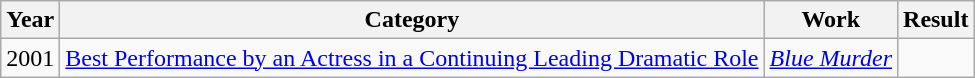<table class="wikitable">
<tr>
<th>Year</th>
<th>Category</th>
<th>Work</th>
<th>Result</th>
</tr>
<tr>
<td>2001</td>
<td><a href='#'>Best Performance by an Actress in a Continuing Leading Dramatic Role</a></td>
<td><em><a href='#'>Blue Murder</a></em></td>
<td></td>
</tr>
</table>
